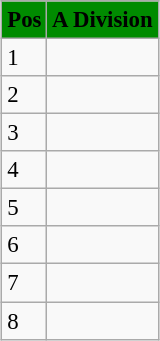<table class="wikitable" style="margin:0.5em auto; font-size:95%">
<tr bgcolor="#008B00">
<td><strong>Pos</strong></td>
<td><strong>A Division</strong></td>
</tr>
<tr>
<td>1</td>
<td></td>
</tr>
<tr>
<td>2</td>
<td></td>
</tr>
<tr>
<td>3</td>
<td></td>
</tr>
<tr>
<td>4</td>
<td></td>
</tr>
<tr>
<td>5</td>
<td></td>
</tr>
<tr>
<td>6</td>
<td></td>
</tr>
<tr>
<td>7</td>
<td></td>
</tr>
<tr>
<td>8</td>
<td></td>
</tr>
</table>
